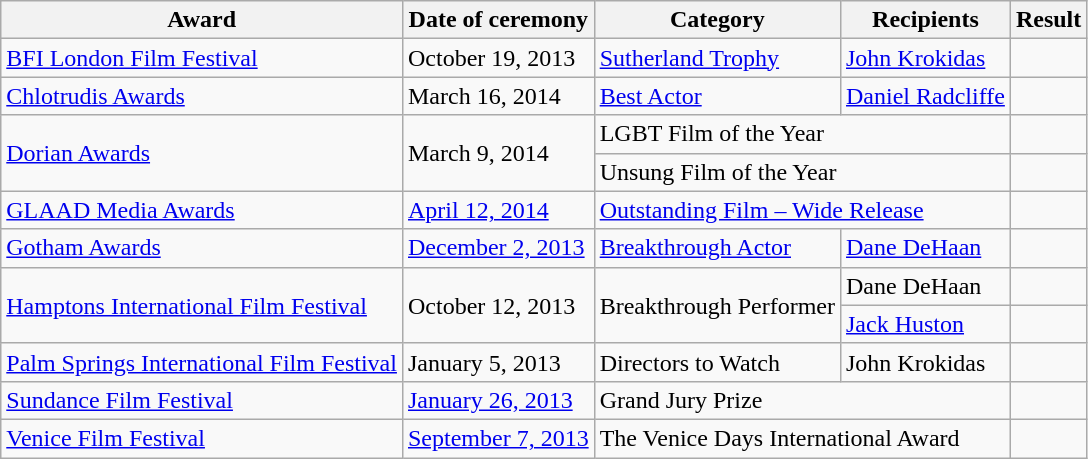<table class="wikitable sortable plainrowheaders">
<tr>
<th scope="col">Award</th>
<th scope="col">Date of ceremony</th>
<th scope="col">Category</th>
<th scope="col">Recipients</th>
<th scope="col">Result</th>
</tr>
<tr>
<td><a href='#'>BFI London Film Festival</a></td>
<td>October 19, 2013</td>
<td><a href='#'>Sutherland Trophy</a></td>
<td><a href='#'>John Krokidas</a></td>
<td></td>
</tr>
<tr>
<td><a href='#'>Chlotrudis Awards</a></td>
<td>March 16, 2014</td>
<td><a href='#'>Best Actor</a></td>
<td><a href='#'>Daniel Radcliffe</a></td>
<td></td>
</tr>
<tr>
<td rowspan="2"><a href='#'>Dorian Awards</a></td>
<td rowspan="2">March 9, 2014</td>
<td colspan="2">LGBT Film of the Year</td>
<td></td>
</tr>
<tr>
<td colspan="2">Unsung Film of the Year</td>
<td></td>
</tr>
<tr>
<td><a href='#'>GLAAD Media Awards</a></td>
<td><a href='#'>April 12, 2014</a></td>
<td colspan="2"><a href='#'>Outstanding Film – Wide Release</a></td>
<td></td>
</tr>
<tr>
<td><a href='#'>Gotham Awards</a></td>
<td><a href='#'>December 2, 2013</a></td>
<td><a href='#'>Breakthrough Actor</a></td>
<td><a href='#'>Dane DeHaan</a></td>
<td></td>
</tr>
<tr>
<td rowspan="2"><a href='#'>Hamptons International Film Festival</a></td>
<td rowspan="2">October 12, 2013</td>
<td rowspan="2">Breakthrough Performer</td>
<td>Dane DeHaan</td>
<td></td>
</tr>
<tr>
<td><a href='#'>Jack Huston</a></td>
<td></td>
</tr>
<tr>
<td><a href='#'>Palm Springs International Film Festival</a></td>
<td>January 5, 2013</td>
<td>Directors to Watch</td>
<td>John Krokidas</td>
<td></td>
</tr>
<tr>
<td><a href='#'>Sundance Film Festival</a></td>
<td><a href='#'>January 26, 2013</a></td>
<td colspan="2">Grand Jury Prize</td>
<td></td>
</tr>
<tr>
<td><a href='#'>Venice Film Festival</a></td>
<td><a href='#'>September 7, 2013</a></td>
<td colspan="2">The Venice Days International Award</td>
<td></td>
</tr>
</table>
